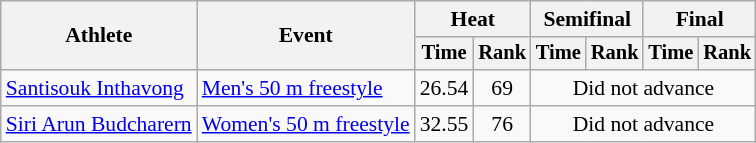<table class=wikitable style="font-size:90%">
<tr>
<th rowspan="2">Athlete</th>
<th rowspan="2">Event</th>
<th colspan="2">Heat</th>
<th colspan="2">Semifinal</th>
<th colspan="2">Final</th>
</tr>
<tr style="font-size:95%">
<th>Time</th>
<th>Rank</th>
<th>Time</th>
<th>Rank</th>
<th>Time</th>
<th>Rank</th>
</tr>
<tr align=center>
<td align=left><a href='#'>Santisouk Inthavong</a></td>
<td align=left><a href='#'>Men's 50 m freestyle</a></td>
<td>26.54</td>
<td>69</td>
<td colspan=4>Did not advance</td>
</tr>
<tr align=center>
<td align=left><a href='#'>Siri Arun Budcharern</a></td>
<td align=left><a href='#'>Women's 50 m freestyle</a></td>
<td>32.55</td>
<td>76</td>
<td colspan=4>Did not advance</td>
</tr>
</table>
